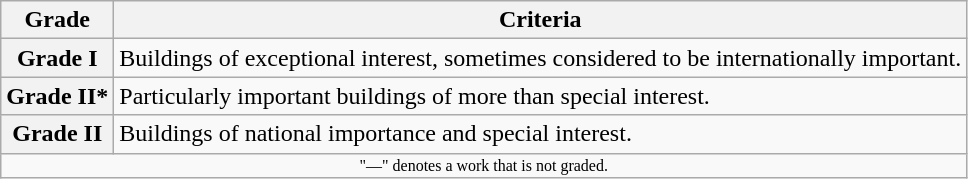<table class="wikitable" border="1">
<tr>
<th>Grade</th>
<th>Criteria</th>
</tr>
<tr>
<th>Grade I</th>
<td>Buildings of exceptional interest, sometimes considered to be internationally important.</td>
</tr>
<tr>
<th>Grade II*</th>
<td>Particularly important buildings of more than special interest.</td>
</tr>
<tr>
<th>Grade II</th>
<td>Buildings of national importance and special interest.</td>
</tr>
<tr>
<td align="center" colspan="14" style="font-size: 8pt">"—" denotes a work that is not graded.</td>
</tr>
</table>
